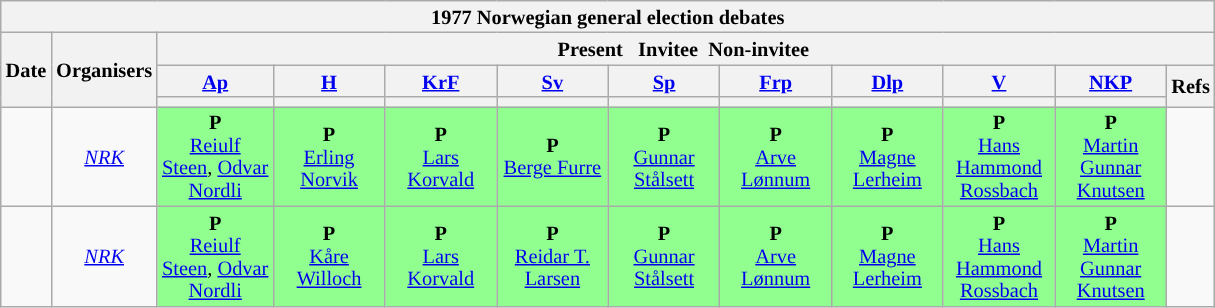<table class="wikitable" style="font-size:85%; line-height:15px; text-align:center;">
<tr>
<th colspan="13">1977 Norwegian general election debates</th>
</tr>
<tr>
<th rowspan="3">Date</th>
<th rowspan="3">Organisers</th>
<th colspan="10"> Present    Invitee  Non-invitee </th>
</tr>
<tr>
<th scope="col" style="width:5em;"><a href='#'>Ap</a></th>
<th scope="col" style="width:5em;"><a href='#'>H</a></th>
<th scope="col" style="width:5em;"><a href='#'>KrF</a></th>
<th scope="col" style="width:5em;"><a href='#'>Sv</a></th>
<th scope="col" style="width:5em;"><a href='#'>Sp</a></th>
<th scope="col" style="width:5em;"><a href='#'>Frp</a></th>
<th scope="col" style="width:5em;"><a href='#'>Dlp</a></th>
<th scope="col" style="width:5em;"><a href='#'>V</a></th>
<th scope="col" style="width:5em;"><a href='#'>NKP</a></th>
<th rowspan="2">Refs</th>
</tr>
<tr>
<th style="background:"></th>
<th style="background:"></th>
<th style="background:"></th>
<th style="background:"></th>
<th style="background:"></th>
<th style="background:"></th>
<th style="background:"></th>
<th style="background:"></th>
<th style="background:"></th>
</tr>
<tr>
<td></td>
<td><em><a href='#'>NRK</a></em></td>
<td style="background:#90FF90"><strong>P</strong><br><a href='#'>Reiulf Steen</a>, <a href='#'>Odvar Nordli</a></td>
<td style="background:#90FF90"><strong>P</strong><br><a href='#'>Erling Norvik</a></td>
<td style="background:#90FF90"><strong>P</strong><br><a href='#'>Lars Korvald</a></td>
<td style="background:#90FF90"><strong>P</strong><br><a href='#'>Berge Furre</a></td>
<td style="background:#90FF90"><strong>P</strong><br><a href='#'>Gunnar Stålsett</a></td>
<td style="background:#90FF90"><strong>P</strong><br><a href='#'>Arve Lønnum</a></td>
<td style="background:#90FF90"><strong>P</strong><br><a href='#'>Magne Lerheim</a></td>
<td style="background:#90FF90"><strong>P</strong><br><a href='#'>Hans Hammond Rossbach</a></td>
<td style="background:#90FF90"><strong>P</strong><br><a href='#'>Martin Gunnar Knutsen</a></td>
<td></td>
</tr>
<tr>
<td></td>
<td><em><a href='#'>NRK</a></em></td>
<td style="background:#90FF90"><strong>P</strong><br><a href='#'>Reiulf Steen</a>, <a href='#'>Odvar Nordli</a></td>
<td style="background:#90FF90"><strong>P</strong><br><a href='#'>Kåre Willoch</a></td>
<td style="background:#90FF90"><strong>P</strong><br><a href='#'>Lars Korvald</a></td>
<td style="background:#90FF90"><strong>P</strong><br><a href='#'>Reidar T. Larsen</a></td>
<td style="background:#90FF90"><strong>P</strong><br><a href='#'>Gunnar Stålsett</a></td>
<td style="background:#90FF90"><strong>P</strong><br><a href='#'>Arve Lønnum</a></td>
<td style="background:#90FF90"><strong>P</strong><br><a href='#'>Magne Lerheim</a></td>
<td style="background:#90FF90"><strong>P</strong><br><a href='#'>Hans Hammond Rossbach</a></td>
<td style="background:#90FF90"><strong>P</strong><br><a href='#'>Martin Gunnar Knutsen</a></td>
<td></td>
</tr>
</table>
